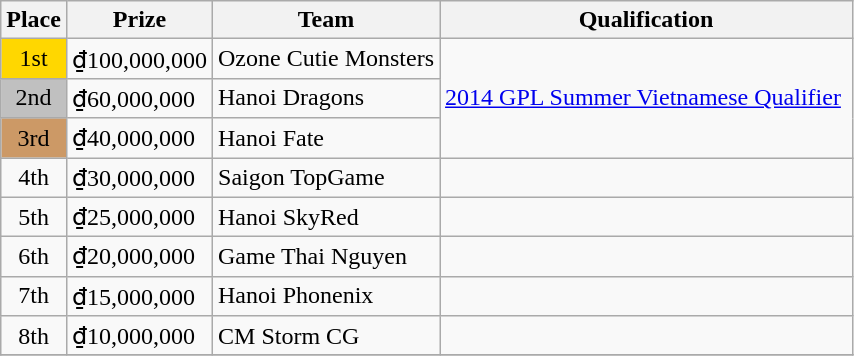<table class="wikitable" style="text-align:left">
<tr>
<th style="text-align:center"><strong>Place</strong></th>
<th style="text-align:center"><strong>Prize</strong></th>
<th style="text-align:center"><strong>Team</strong></th>
<th style="text-align:center"><strong>Qualification</strong></th>
</tr>
<tr>
<td style="text-align:center; background:gold;">1st</td>
<td>₫100,000,000</td>
<td>Ozone Cutie Monsters</td>
<td style="text-align:center" rowspan="3"><a href='#'>2014 GPL Summer Vietnamese Qualifier</a>	⁠</td>
</tr>
<tr>
<td style="text-align:center; background:silver;">2nd</td>
<td>₫60,000,000</td>
<td>Hanoi Dragons</td>
</tr>
<tr>
<td style="text-align:center; background:#c96;">3rd</td>
<td>₫40,000,000</td>
<td>Hanoi Fate</td>
</tr>
<tr>
<td style="text-align:center">4th</td>
<td>₫30,000,000</td>
<td>Saigon TopGame</td>
<td style="text-align:center"></td>
</tr>
<tr>
<td style="text-align:center">5th</td>
<td>₫25,000,000</td>
<td>Hanoi SkyRed</td>
<td style="text-align:center"></td>
</tr>
<tr>
<td style="text-align:center">6th</td>
<td>₫20,000,000</td>
<td>Game Thai Nguyen</td>
<td style="text-align:center">⁠</td>
</tr>
<tr>
<td style="text-align:center">7th</td>
<td>₫15,000,000</td>
<td>Hanoi Phonenix</td>
<td style="text-align:center">⁠</td>
</tr>
<tr>
<td style="text-align:center">8th</td>
<td>₫10,000,000</td>
<td>CM Storm CG</td>
<td style="text-align:center">⁠</td>
</tr>
<tr>
</tr>
</table>
